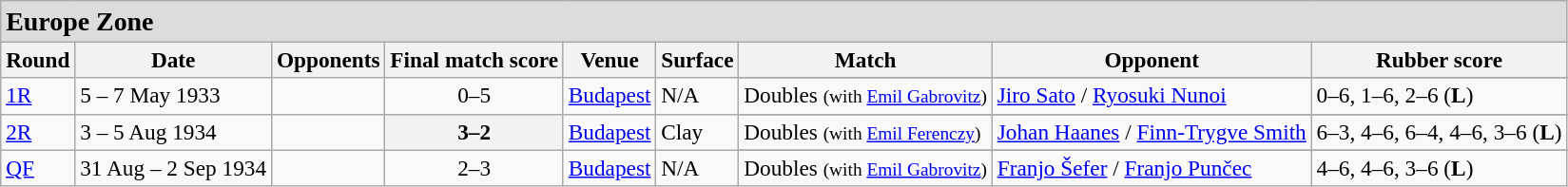<table class="wikitable" style="font-size:97%;">
<tr bgcolor="Gainsboro">
<td colspan="9"><big><strong>Europe Zone</strong></big></td>
</tr>
<tr>
<th>Round</th>
<th>Date</th>
<th>Opponents</th>
<th>Final match score</th>
<th>Venue</th>
<th>Surface</th>
<th>Match</th>
<th>Opponent</th>
<th>Rubber score</th>
</tr>
<tr>
<td rowspan="2"><a href='#'>1R</a></td>
<td rowspan="2">5 – 7 May 1933</td>
<td rowspan="2"></td>
<td rowspan="2" align="center">0–5</td>
<td rowspan="2"><a href='#'>Budapest</a></td>
<td rowspan="2">N/A</td>
</tr>
<tr>
<td>Doubles <small>(with <a href='#'>Emil Gabrovitz</a>)</small></td>
<td><a href='#'>Jiro Sato</a> / <a href='#'>Ryosuki Nunoi</a></td>
<td>0–6, 1–6, 2–6 (<strong>L</strong>)</td>
</tr>
<tr>
<td rowspan="2"><a href='#'>2R</a></td>
<td rowspan="2">3 – 5 Aug 1934</td>
<td rowspan="2"></td>
<th rowspan="2">3–2</th>
<td rowspan="2"><a href='#'>Budapest</a></td>
<td rowspan="2">Clay</td>
</tr>
<tr>
<td>Doubles <small>(with <a href='#'>Emil Ferenczy</a>)</small></td>
<td><a href='#'>Johan Haanes</a> / <a href='#'>Finn-Trygve Smith</a></td>
<td>6–3, 4–6, 6–4, 4–6, 3–6 (<strong>L</strong>)</td>
</tr>
<tr>
<td rowspan="2"><a href='#'>QF</a></td>
<td rowspan="2">31 Aug – 2 Sep 1934</td>
<td rowspan="2"></td>
<td rowspan="2" align="center">2–3</td>
<td rowspan="2"><a href='#'>Budapest</a></td>
<td rowspan="2">N/A</td>
</tr>
<tr>
<td>Doubles <small>(with <a href='#'>Emil Gabrovitz</a>)</small></td>
<td><a href='#'>Franjo Šefer</a> / <a href='#'>Franjo Punčec</a></td>
<td>4–6, 4–6, 3–6 (<strong>L</strong>)</td>
</tr>
</table>
